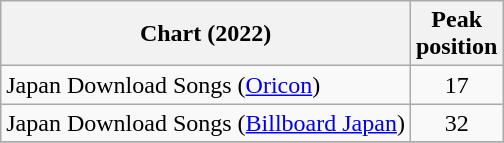<table class="wikitable sortable plainrowheaders">
<tr>
<th scope="col">Chart (2022)</th>
<th scope="col">Peak<br>position</th>
</tr>
<tr>
<td scope="row">Japan Download Songs (<a href='#'>Oricon</a>)</td>
<td style="text-align:center;">17</td>
</tr>
<tr>
<td scope="row">Japan Download Songs (<a href='#'>Billboard Japan</a>)</td>
<td style="text-align:center;">32</td>
</tr>
<tr>
</tr>
</table>
